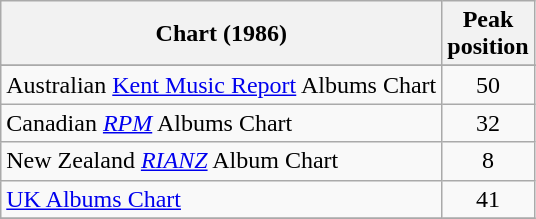<table class="wikitable">
<tr>
<th>Chart (1986)</th>
<th>Peak<br>position</th>
</tr>
<tr>
</tr>
<tr>
</tr>
<tr>
<td>Australian <a href='#'>Kent Music Report</a> Albums Chart</td>
<td align="center">50</td>
</tr>
<tr>
<td>Canadian <em><a href='#'>RPM</a></em> Albums Chart</td>
<td align="center">32</td>
</tr>
<tr>
<td>New Zealand <em><a href='#'>RIANZ</a></em> Album Chart</td>
<td align="center">8</td>
</tr>
<tr>
<td><a href='#'>UK Albums Chart</a></td>
<td align="center">41</td>
</tr>
<tr>
</tr>
</table>
